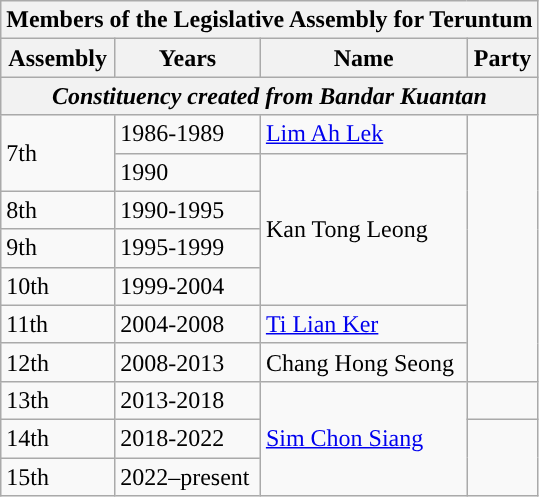<table class="wikitable">
<tr>
<th colspan="4">Members of the Legislative Assembly for Teruntum</th>
</tr>
<tr>
<th>Assembly</th>
<th>Years</th>
<th>Name</th>
<th>Party</th>
</tr>
<tr>
<th colspan="4"><em>Constituency created from Bandar Kuantan</em></th>
</tr>
<tr>
<td rowspan="2">7th</td>
<td>1986-1989</td>
<td><a href='#'>Lim Ah Lek</a></td>
<td rowspan="7"></td>
</tr>
<tr>
<td>1990</td>
<td rowspan="4">Kan Tong Leong</td>
</tr>
<tr>
<td>8th</td>
<td>1990-1995</td>
</tr>
<tr>
<td>9th</td>
<td>1995-1999</td>
</tr>
<tr>
<td>10th</td>
<td>1999-2004</td>
</tr>
<tr>
<td>11th</td>
<td>2004-2008</td>
<td><a href='#'>Ti Lian Ker</a></td>
</tr>
<tr>
<td>12th</td>
<td>2008-2013</td>
<td>Chang Hong Seong</td>
</tr>
<tr>
<td>13th</td>
<td>2013-2018</td>
<td rowspan="3"><a href='#'>Sim Chon Siang</a></td>
<td></td>
</tr>
<tr>
<td>14th</td>
<td>2018-2022</td>
<td rowspan="2"></td>
</tr>
<tr>
<td>15th</td>
<td>2022–present</td>
</tr>
</table>
